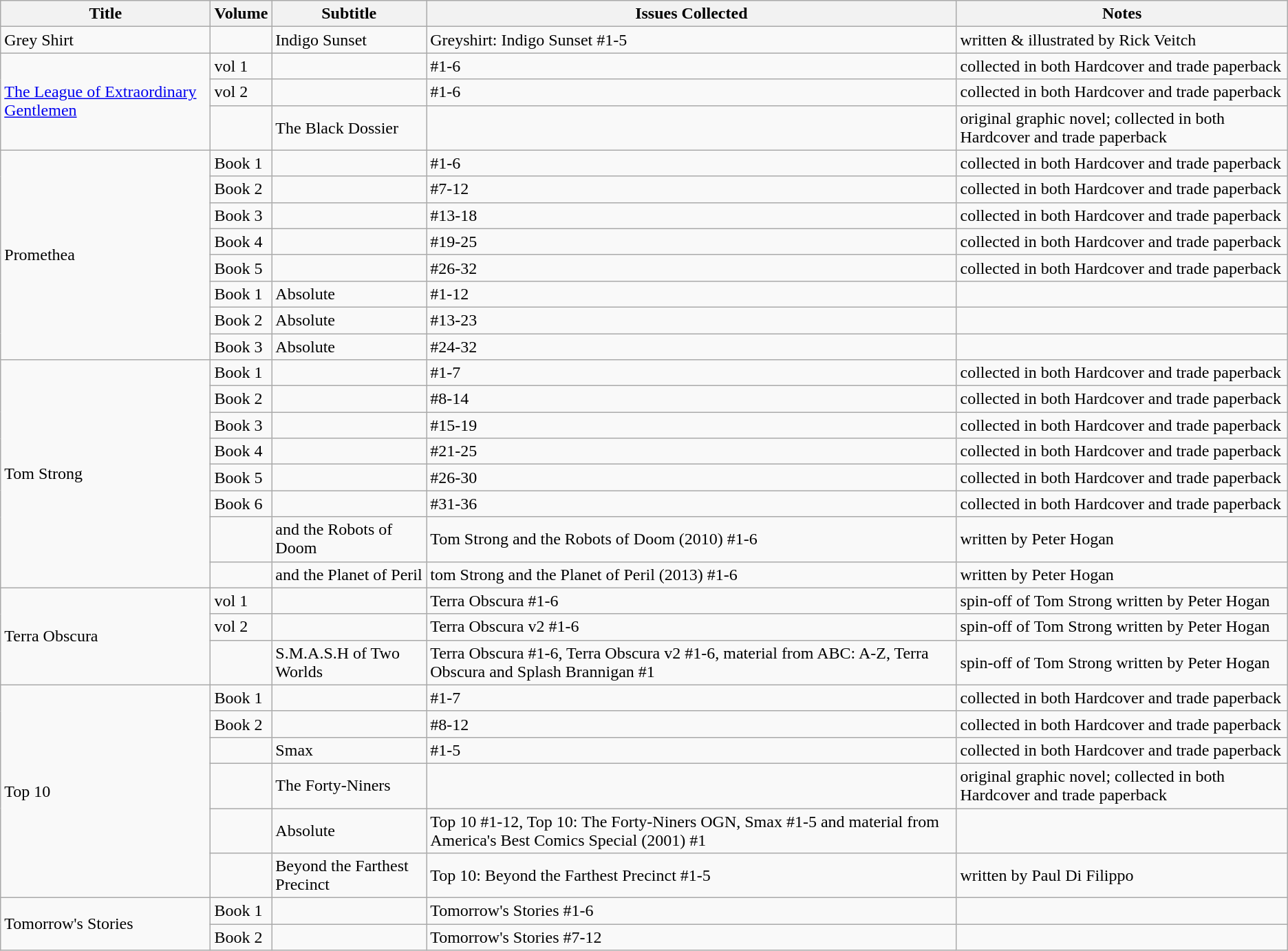<table class="wikitable">
<tr>
<th>Title</th>
<th>Volume</th>
<th>Subtitle</th>
<th>Issues Collected</th>
<th>Notes</th>
</tr>
<tr>
<td>Grey Shirt</td>
<td></td>
<td>Indigo Sunset</td>
<td>Greyshirt: Indigo Sunset #1-5</td>
<td>written & illustrated by Rick Veitch</td>
</tr>
<tr>
<td rowspan="3"><a href='#'>The League of Extraordinary Gentlemen</a></td>
<td>vol 1</td>
<td></td>
<td>#1-6</td>
<td>collected in both Hardcover and trade paperback</td>
</tr>
<tr>
<td>vol 2</td>
<td></td>
<td>#1-6</td>
<td>collected in both Hardcover and trade paperback</td>
</tr>
<tr>
<td></td>
<td>The Black Dossier</td>
<td></td>
<td>original graphic novel; collected in both Hardcover and trade paperback</td>
</tr>
<tr>
<td rowspan="8">Promethea</td>
<td>Book 1</td>
<td></td>
<td>#1-6</td>
<td>collected in both Hardcover and trade paperback</td>
</tr>
<tr>
<td>Book 2</td>
<td></td>
<td>#7-12</td>
<td>collected in both Hardcover and trade paperback</td>
</tr>
<tr>
<td>Book 3</td>
<td></td>
<td>#13-18</td>
<td>collected in both Hardcover and trade paperback</td>
</tr>
<tr>
<td>Book 4</td>
<td></td>
<td>#19-25</td>
<td>collected in both Hardcover and trade paperback</td>
</tr>
<tr>
<td>Book 5</td>
<td></td>
<td>#26-32</td>
<td>collected in both Hardcover and trade paperback</td>
</tr>
<tr>
<td>Book 1</td>
<td>Absolute</td>
<td>#1-12</td>
<td></td>
</tr>
<tr>
<td>Book 2</td>
<td>Absolute</td>
<td>#13-23</td>
<td></td>
</tr>
<tr>
<td>Book 3</td>
<td>Absolute</td>
<td>#24-32</td>
<td></td>
</tr>
<tr>
<td rowspan="8">Tom Strong</td>
<td>Book 1</td>
<td></td>
<td>#1-7</td>
<td>collected in both Hardcover and trade paperback</td>
</tr>
<tr>
<td>Book 2</td>
<td></td>
<td>#8-14</td>
<td>collected in both Hardcover and trade paperback</td>
</tr>
<tr>
<td>Book 3</td>
<td></td>
<td>#15-19</td>
<td>collected in both Hardcover and trade paperback</td>
</tr>
<tr>
<td>Book 4</td>
<td></td>
<td>#21-25</td>
<td>collected in both Hardcover and trade paperback</td>
</tr>
<tr>
<td>Book 5</td>
<td></td>
<td>#26-30</td>
<td>collected in both Hardcover and trade paperback</td>
</tr>
<tr>
<td>Book 6</td>
<td></td>
<td>#31-36</td>
<td>collected in both Hardcover and trade paperback</td>
</tr>
<tr>
<td></td>
<td>and the Robots of Doom</td>
<td>Tom Strong and the Robots of Doom (2010) #1-6</td>
<td>written by Peter Hogan</td>
</tr>
<tr>
<td></td>
<td>and the Planet of Peril</td>
<td>tom Strong and the Planet of Peril (2013) #1-6</td>
<td>written by Peter Hogan</td>
</tr>
<tr>
<td rowspan="3">Terra Obscura</td>
<td>vol 1</td>
<td></td>
<td>Terra Obscura #1-6</td>
<td>spin-off of Tom Strong written by Peter Hogan</td>
</tr>
<tr>
<td>vol 2</td>
<td></td>
<td>Terra Obscura v2 #1-6</td>
<td>spin-off of Tom Strong written by Peter Hogan</td>
</tr>
<tr>
<td></td>
<td>S.M.A.S.H of Two Worlds</td>
<td>Terra Obscura #1-6, Terra Obscura v2 #1-6, material from ABC: A-Z, Terra Obscura and Splash Brannigan #1</td>
<td>spin-off of Tom Strong written by Peter Hogan</td>
</tr>
<tr>
<td rowspan="6">Top 10</td>
<td>Book 1</td>
<td></td>
<td>#1-7</td>
<td>collected in both Hardcover and trade paperback</td>
</tr>
<tr>
<td>Book 2</td>
<td></td>
<td>#8-12</td>
<td>collected in both Hardcover and trade paperback</td>
</tr>
<tr>
<td></td>
<td>Smax</td>
<td>#1-5</td>
<td>collected in both Hardcover and trade paperback</td>
</tr>
<tr>
<td></td>
<td>The Forty-Niners</td>
<td></td>
<td>original graphic novel; collected in both Hardcover and trade paperback</td>
</tr>
<tr>
<td></td>
<td>Absolute</td>
<td>Top 10 #1-12, Top 10: The Forty-Niners OGN, Smax #1-5 and material from America's Best Comics Special (2001) #1</td>
<td></td>
</tr>
<tr>
<td></td>
<td>Beyond the Farthest Precinct</td>
<td>Top 10: Beyond the Farthest Precinct #1-5</td>
<td>written by Paul Di Filippo</td>
</tr>
<tr>
<td rowspan="2">Tomorrow's Stories</td>
<td>Book 1</td>
<td></td>
<td>Tomorrow's Stories #1-6</td>
<td></td>
</tr>
<tr>
<td>Book 2</td>
<td></td>
<td>Tomorrow's Stories #7-12</td>
<td></td>
</tr>
</table>
